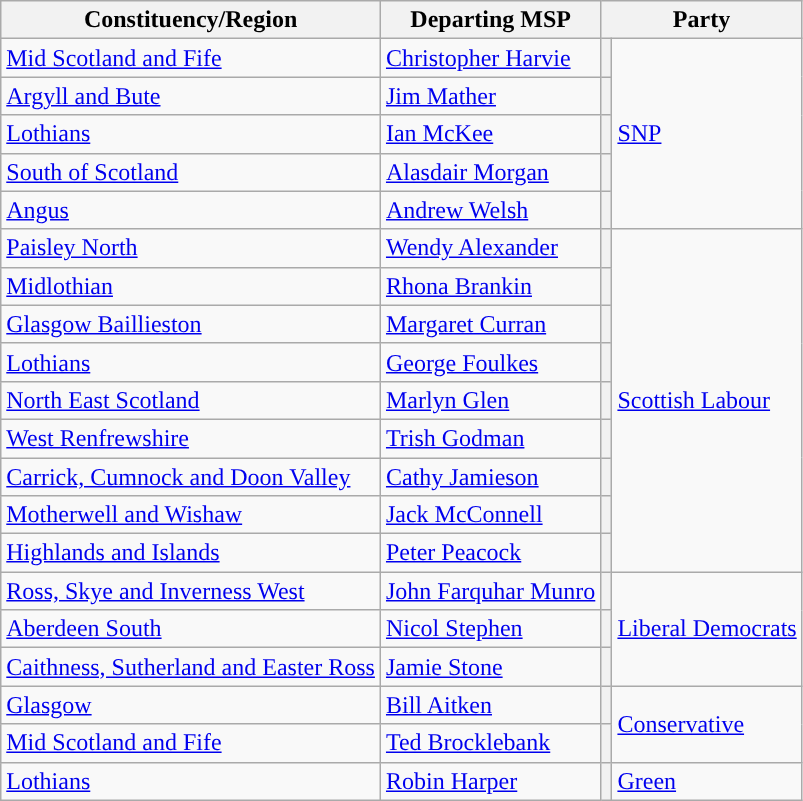<table class="wikitable">
<tr>
<th>Constituency/Region</th>
<th>Departing MSP</th>
<th colspan="2">Party</th>
</tr>
<tr>
<td><a href='#'>Mid Scotland and Fife</a></td>
<td><a href='#'>Christopher Harvie</a></td>
<th style="background-color: "></th>
<td rowspan="5"><a href='#'>SNP</a></td>
</tr>
<tr>
<td><a href='#'>Argyll and Bute</a></td>
<td><a href='#'>Jim Mather</a></td>
<th style="background-color: "></th>
</tr>
<tr>
<td><a href='#'>Lothians</a></td>
<td><a href='#'>Ian McKee</a></td>
<th style="background-color: "></th>
</tr>
<tr>
<td><a href='#'>South of Scotland</a></td>
<td><a href='#'>Alasdair Morgan</a></td>
<th style="background-color: "></th>
</tr>
<tr>
<td><a href='#'>Angus</a></td>
<td><a href='#'>Andrew Welsh</a></td>
<th style="background-color: "></th>
</tr>
<tr>
<td><a href='#'>Paisley North</a></td>
<td><a href='#'>Wendy Alexander</a></td>
<th style="background-color: "></th>
<td rowspan="9"><a href='#'>Scottish Labour</a></td>
</tr>
<tr>
<td><a href='#'>Midlothian</a></td>
<td><a href='#'>Rhona Brankin</a></td>
<th style="background-color: "></th>
</tr>
<tr>
<td><a href='#'>Glasgow Baillieston</a></td>
<td><a href='#'>Margaret Curran</a></td>
<th style="background-color: "></th>
</tr>
<tr>
<td><a href='#'>Lothians</a></td>
<td><a href='#'>George Foulkes</a></td>
<th style="background-color: "></th>
</tr>
<tr>
<td><a href='#'>North East Scotland</a></td>
<td><a href='#'>Marlyn Glen</a></td>
<th style="background-color: "></th>
</tr>
<tr>
<td><a href='#'>West Renfrewshire</a></td>
<td><a href='#'>Trish Godman</a></td>
<th style="background-color: "></th>
</tr>
<tr>
<td><a href='#'>Carrick, Cumnock and Doon Valley</a></td>
<td><a href='#'>Cathy Jamieson</a></td>
<th style="background-color: "></th>
</tr>
<tr>
<td><a href='#'>Motherwell and Wishaw</a></td>
<td><a href='#'>Jack McConnell</a></td>
<th style="background-color: "></th>
</tr>
<tr>
<td><a href='#'>Highlands and Islands</a></td>
<td><a href='#'>Peter Peacock</a></td>
<th style="background-color: "></th>
</tr>
<tr>
<td><a href='#'>Ross, Skye and Inverness West</a></td>
<td><a href='#'>John Farquhar Munro</a></td>
<th style="background-color: "></th>
<td rowspan="3"><a href='#'>Liberal Democrats</a></td>
</tr>
<tr>
<td><a href='#'>Aberdeen South</a></td>
<td><a href='#'>Nicol Stephen</a></td>
<th style="background-color: "></th>
</tr>
<tr>
<td><a href='#'>Caithness, Sutherland and Easter Ross</a></td>
<td><a href='#'>Jamie Stone</a></td>
<th style="background-color: "></th>
</tr>
<tr>
<td><a href='#'>Glasgow</a></td>
<td><a href='#'>Bill Aitken</a></td>
<th style="background-color: "></th>
<td rowspan="2"><a href='#'>Conservative</a></td>
</tr>
<tr>
<td><a href='#'>Mid Scotland and Fife</a></td>
<td><a href='#'>Ted Brocklebank</a></td>
<th style="background-color: "></th>
</tr>
<tr>
<td><a href='#'>Lothians</a></td>
<td><a href='#'>Robin Harper</a></td>
<th style="background-color: "></th>
<td><a href='#'>Green</a></td>
</tr>
</table>
